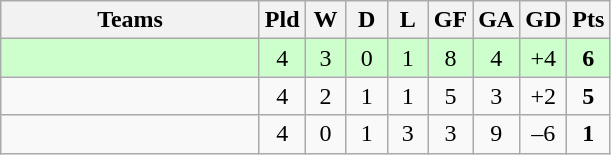<table class="wikitable" style="text-align: center;">
<tr>
<th width=165>Teams</th>
<th width=20>Pld</th>
<th width=20>W</th>
<th width=20>D</th>
<th width=20>L</th>
<th width=20>GF</th>
<th width=20>GA</th>
<th width=20>GD</th>
<th width=20>Pts</th>
</tr>
<tr align=center style="background:#ccffcc;">
<td style="text-align:left;"></td>
<td>4</td>
<td>3</td>
<td>0</td>
<td>1</td>
<td>8</td>
<td>4</td>
<td>+4</td>
<td><strong>6</strong></td>
</tr>
<tr align=center>
<td style="text-align:left;"></td>
<td>4</td>
<td>2</td>
<td>1</td>
<td>1</td>
<td>5</td>
<td>3</td>
<td>+2</td>
<td><strong>5</strong></td>
</tr>
<tr align=center>
<td style="text-align:left;"></td>
<td>4</td>
<td>0</td>
<td>1</td>
<td>3</td>
<td>3</td>
<td>9</td>
<td>–6</td>
<td><strong>1</strong></td>
</tr>
</table>
